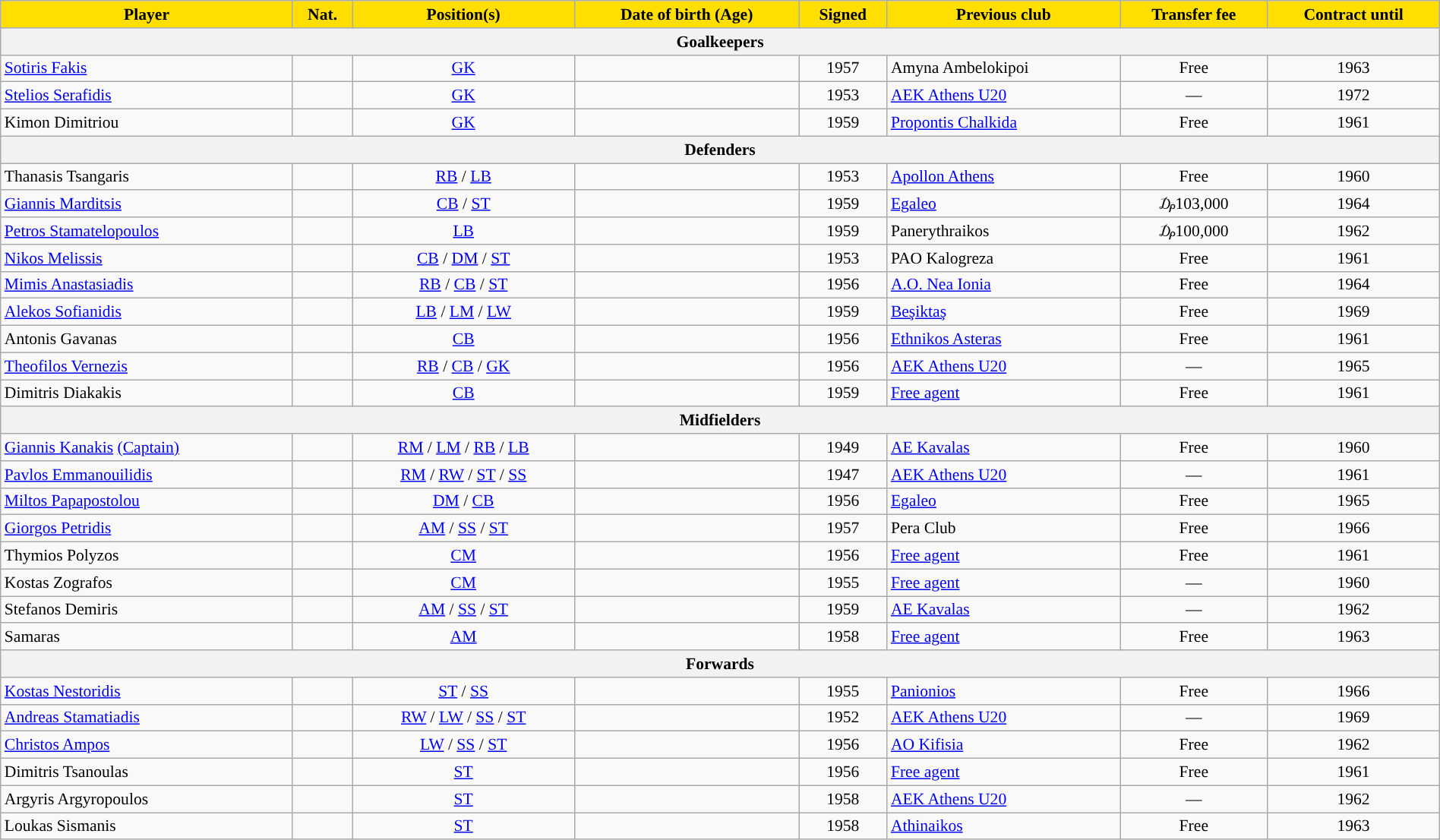<table class="wikitable" style="text-align:center; font-size:90%;width:100%;">
<tr>
<th style="background:#FFDE00">Player</th>
<th style="background:#FFDE00">Nat.</th>
<th style="background:#FFDE00">Position(s)</th>
<th style="background:#FFDE00">Date of birth (Age)</th>
<th style="background:#FFDE00">Signed</th>
<th style="background:#FFDE00">Previous club</th>
<th style="background:#FFDE00">Transfer fee</th>
<th style="background:#FFDE00">Contract until</th>
</tr>
<tr>
<th colspan="8">Goalkeepers</th>
</tr>
<tr>
<td align=left><a href='#'>Sotiris Fakis</a></td>
<td></td>
<td><a href='#'>GK</a></td>
<td></td>
<td>1957</td>
<td align=left> Amyna Ambelokipoi</td>
<td>Free</td>
<td>1963</td>
</tr>
<tr>
<td align=left><a href='#'>Stelios Serafidis</a></td>
<td></td>
<td><a href='#'>GK</a></td>
<td></td>
<td>1953</td>
<td align=left> <a href='#'>AEK Athens U20</a></td>
<td>—</td>
<td>1972</td>
</tr>
<tr>
<td align=left>Kimon Dimitriou</td>
<td></td>
<td><a href='#'>GK</a></td>
<td></td>
<td>1959</td>
<td align=left> <a href='#'>Propontis Chalkida</a></td>
<td>Free</td>
<td>1961</td>
</tr>
<tr>
<th colspan="8">Defenders</th>
</tr>
<tr>
<td align=left>Thanasis Tsangaris</td>
<td></td>
<td><a href='#'>RB</a> / <a href='#'>LB</a></td>
<td></td>
<td>1953</td>
<td align=left> <a href='#'>Apollon Athens</a></td>
<td>Free</td>
<td>1960</td>
</tr>
<tr>
<td align=left><a href='#'>Giannis Marditsis</a></td>
<td></td>
<td><a href='#'>CB</a> / <a href='#'>ST</a></td>
<td></td>
<td>1959</td>
<td align=left> <a href='#'>Egaleo</a></td>
<td>₯103,000</td>
<td>1964</td>
</tr>
<tr>
<td align=left><a href='#'>Petros Stamatelopoulos</a></td>
<td></td>
<td><a href='#'>LB</a></td>
<td></td>
<td>1959</td>
<td align=left> Panerythraikos</td>
<td>₯100,000</td>
<td>1962</td>
</tr>
<tr>
<td align=left><a href='#'>Nikos Melissis</a></td>
<td></td>
<td><a href='#'>CB</a> / <a href='#'>DM</a> / <a href='#'>ST</a></td>
<td></td>
<td>1953</td>
<td align=left> PAO Kalogreza</td>
<td>Free</td>
<td>1961</td>
</tr>
<tr>
<td align=left><a href='#'>Mimis Anastasiadis</a></td>
<td></td>
<td><a href='#'>RB</a> / <a href='#'>CB</a> / <a href='#'>ST</a></td>
<td></td>
<td>1956</td>
<td align=left> <a href='#'>A.O. Nea Ionia</a></td>
<td>Free</td>
<td>1964</td>
</tr>
<tr>
<td align=left><a href='#'>Alekos Sofianidis</a></td>
<td></td>
<td><a href='#'>LB</a> / <a href='#'>LM</a> / <a href='#'>LW</a></td>
<td></td>
<td>1959</td>
<td align=left> <a href='#'>Beşiktaş</a></td>
<td>Free</td>
<td>1969</td>
</tr>
<tr>
<td align=left>Antonis Gavanas</td>
<td></td>
<td><a href='#'>CB</a></td>
<td></td>
<td>1956</td>
<td align=left> <a href='#'>Ethnikos Asteras</a></td>
<td>Free</td>
<td>1961</td>
</tr>
<tr>
<td align=left><a href='#'>Theofilos Vernezis</a></td>
<td></td>
<td><a href='#'>RB</a> / <a href='#'>CB</a> / <a href='#'>GK</a></td>
<td></td>
<td>1956</td>
<td align=left> <a href='#'>AEK Athens U20</a></td>
<td>—</td>
<td>1965</td>
</tr>
<tr>
<td align=left>Dimitris Diakakis</td>
<td></td>
<td><a href='#'>CB</a></td>
<td></td>
<td>1959</td>
<td align=left><a href='#'>Free agent</a></td>
<td>Free</td>
<td>1961</td>
</tr>
<tr>
<th colspan="8">Midfielders</th>
</tr>
<tr>
<td align=left><a href='#'>Giannis Kanakis</a> <a href='#'>(Captain)</a></td>
<td></td>
<td><a href='#'>RM</a> / <a href='#'>LM</a> / <a href='#'>RB</a> / <a href='#'>LB</a></td>
<td></td>
<td>1949</td>
<td align=left> <a href='#'>AE Kavalas</a></td>
<td>Free</td>
<td>1960</td>
</tr>
<tr>
<td align=left><a href='#'>Pavlos Emmanouilidis</a></td>
<td></td>
<td><a href='#'>RM</a> / <a href='#'>RW</a> / <a href='#'>ST</a> / <a href='#'>SS</a></td>
<td></td>
<td>1947</td>
<td align=left> <a href='#'>AEK Athens U20</a></td>
<td>—</td>
<td>1961</td>
</tr>
<tr>
<td align=left><a href='#'>Miltos Papapostolou</a></td>
<td></td>
<td><a href='#'>DM</a> / <a href='#'>CB</a></td>
<td></td>
<td>1956</td>
<td align=left> <a href='#'>Egaleo</a></td>
<td>Free</td>
<td>1965</td>
</tr>
<tr>
<td align=left><a href='#'>Giorgos Petridis</a></td>
<td></td>
<td><a href='#'>AM</a> / <a href='#'>SS</a> / <a href='#'>ST</a></td>
<td></td>
<td>1957</td>
<td align=left> Pera Club</td>
<td>Free</td>
<td>1966</td>
</tr>
<tr>
<td align=left>Thymios Polyzos</td>
<td></td>
<td><a href='#'>CM</a></td>
<td></td>
<td>1956</td>
<td align=left><a href='#'>Free agent</a></td>
<td>Free</td>
<td>1961</td>
</tr>
<tr>
<td align=left>Kostas Zografos</td>
<td></td>
<td><a href='#'>CM</a></td>
<td></td>
<td>1955</td>
<td align=left><a href='#'>Free agent</a></td>
<td>—</td>
<td>1960</td>
</tr>
<tr>
<td align=left>Stefanos Demiris</td>
<td></td>
<td><a href='#'>AM</a> / <a href='#'>SS</a> / <a href='#'>ST</a></td>
<td></td>
<td>1959</td>
<td align=left> <a href='#'>AE Kavalas</a></td>
<td>—</td>
<td>1962</td>
</tr>
<tr>
<td align=left>Samaras</td>
<td></td>
<td><a href='#'>AM</a></td>
<td></td>
<td>1958</td>
<td align=left><a href='#'>Free agent</a></td>
<td>Free</td>
<td>1963</td>
</tr>
<tr>
<th colspan="8">Forwards</th>
</tr>
<tr>
<td align=left><a href='#'>Kostas Nestoridis</a></td>
<td></td>
<td><a href='#'>ST</a> / <a href='#'>SS</a></td>
<td></td>
<td>1955</td>
<td align=left> <a href='#'>Panionios</a></td>
<td>Free</td>
<td>1966</td>
</tr>
<tr>
<td align=left><a href='#'>Andreas Stamatiadis</a></td>
<td></td>
<td><a href='#'>RW</a> / <a href='#'>LW</a> / <a href='#'>SS</a> / <a href='#'>ST</a></td>
<td></td>
<td>1952</td>
<td align=left> <a href='#'>AEK Athens U20</a></td>
<td>—</td>
<td>1969</td>
</tr>
<tr>
<td align=left><a href='#'>Christos Ampos</a></td>
<td></td>
<td><a href='#'>LW</a> / <a href='#'>SS</a> / <a href='#'>ST</a></td>
<td></td>
<td>1956</td>
<td align=left> <a href='#'>AO Kifisia</a></td>
<td>Free</td>
<td>1962</td>
</tr>
<tr>
<td align=left>Dimitris Tsanoulas</td>
<td></td>
<td><a href='#'>ST</a></td>
<td></td>
<td>1956</td>
<td align=left><a href='#'>Free agent</a></td>
<td>Free</td>
<td>1961</td>
</tr>
<tr>
<td align=left>Argyris Argyropoulos</td>
<td></td>
<td><a href='#'>ST</a></td>
<td></td>
<td>1958</td>
<td align=left> <a href='#'>AEK Athens U20</a></td>
<td>—</td>
<td>1962</td>
</tr>
<tr>
<td align=left>Loukas Sismanis</td>
<td></td>
<td><a href='#'>ST</a></td>
<td></td>
<td>1958</td>
<td align=left> <a href='#'>Athinaikos</a></td>
<td>Free</td>
<td>1963</td>
</tr>
</table>
